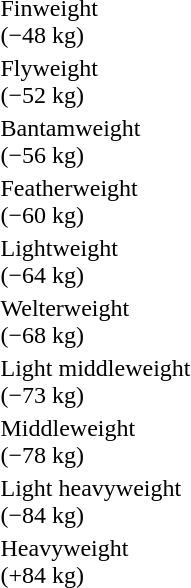<table>
<tr>
<td rowspan=2>Finweight<br>(−48 kg)</td>
<td rowspan=2></td>
<td rowspan=2></td>
<td></td>
</tr>
<tr>
<td></td>
</tr>
<tr>
<td rowspan=2>Flyweight<br>(−52 kg)</td>
<td rowspan=2></td>
<td rowspan=2></td>
<td></td>
</tr>
<tr>
<td></td>
</tr>
<tr>
<td rowspan=2>Bantamweight<br>(−56 kg)</td>
<td rowspan=2></td>
<td rowspan=2></td>
<td></td>
</tr>
<tr>
<td></td>
</tr>
<tr>
<td rowspan=2>Featherweight<br>(−60 kg)</td>
<td rowspan=2></td>
<td rowspan=2></td>
<td></td>
</tr>
<tr>
<td></td>
</tr>
<tr>
<td rowspan=2>Lightweight<br>(−64 kg)</td>
<td rowspan=2></td>
<td rowspan=2></td>
<td></td>
</tr>
<tr>
<td></td>
</tr>
<tr>
<td rowspan=2>Welterweight<br>(−68 kg)</td>
<td rowspan=2></td>
<td rowspan=2></td>
<td></td>
</tr>
<tr>
<td></td>
</tr>
<tr>
<td rowspan=2>Light middleweight<br>(−73 kg)</td>
<td rowspan=2></td>
<td rowspan=2></td>
<td></td>
</tr>
<tr>
<td></td>
</tr>
<tr>
<td rowspan=2>Middleweight<br>(−78 kg)</td>
<td rowspan=2></td>
<td rowspan=2></td>
<td></td>
</tr>
<tr>
<td></td>
</tr>
<tr>
<td rowspan=2>Light heavyweight<br>(−84 kg)</td>
<td rowspan=2></td>
<td rowspan=2></td>
<td></td>
</tr>
<tr>
<td></td>
</tr>
<tr>
<td rowspan=2>Heavyweight<br>(+84 kg)</td>
<td rowspan=2></td>
<td rowspan=2></td>
<td></td>
</tr>
<tr>
<td></td>
</tr>
</table>
